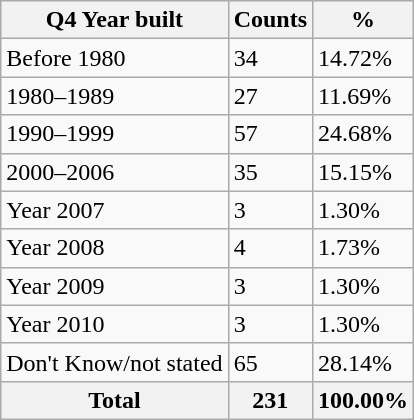<table class="wikitable sortable">
<tr>
<th>Q4 Year built</th>
<th>Counts</th>
<th>%</th>
</tr>
<tr>
<td>Before 1980</td>
<td>34</td>
<td>14.72%</td>
</tr>
<tr>
<td>1980–1989</td>
<td>27</td>
<td>11.69%</td>
</tr>
<tr>
<td>1990–1999</td>
<td>57</td>
<td>24.68%</td>
</tr>
<tr>
<td>2000–2006</td>
<td>35</td>
<td>15.15%</td>
</tr>
<tr>
<td>Year 2007</td>
<td>3</td>
<td>1.30%</td>
</tr>
<tr>
<td>Year 2008</td>
<td>4</td>
<td>1.73%</td>
</tr>
<tr>
<td>Year 2009</td>
<td>3</td>
<td>1.30%</td>
</tr>
<tr>
<td>Year 2010</td>
<td>3</td>
<td>1.30%</td>
</tr>
<tr>
<td>Don't Know/not stated</td>
<td>65</td>
<td>28.14%</td>
</tr>
<tr>
<th>Total</th>
<th>231</th>
<th>100.00%</th>
</tr>
</table>
